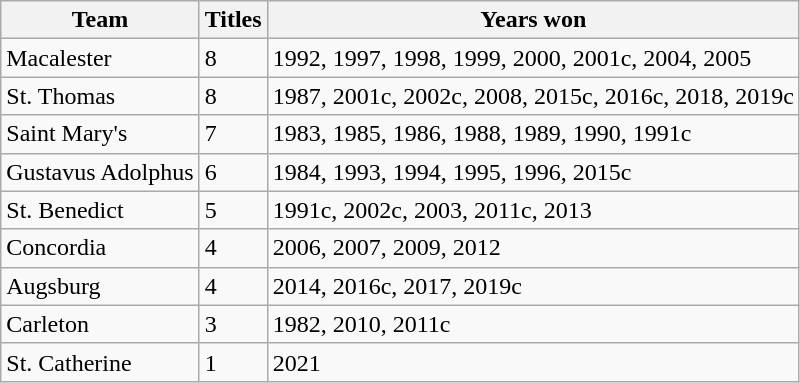<table class="wikitable">
<tr>
<th>Team</th>
<th>Titles</th>
<th>Years  won</th>
</tr>
<tr>
<td>Macalester</td>
<td> 8</td>
<td>1992, 1997, 1998, 1999, 2000, 2001c, 2004, 2005</td>
</tr>
<tr>
<td>St. Thomas</td>
<td> 8</td>
<td>1987, 2001c, 2002c, 2008, 2015c, 2016c, 2018, 2019c</td>
</tr>
<tr>
<td>Saint Mary's</td>
<td> 7</td>
<td>1983, 1985, 1986, 1988, 1989, 1990, 1991c</td>
</tr>
<tr>
<td>Gustavus Adolphus</td>
<td> 6</td>
<td>1984, 1993, 1994, 1995, 1996, 2015c</td>
</tr>
<tr>
<td>St. Benedict</td>
<td> 5</td>
<td>1991c, 2002c, 2003, 2011c, 2013</td>
</tr>
<tr>
<td>Concordia</td>
<td> 4</td>
<td>2006, 2007, 2009, 2012</td>
</tr>
<tr>
<td>Augsburg</td>
<td> 4</td>
<td>2014, 2016c, 2017, 2019c</td>
</tr>
<tr>
<td>Carleton</td>
<td> 3</td>
<td>1982, 2010, 2011c</td>
</tr>
<tr>
<td>St. Catherine</td>
<td> 1</td>
<td>2021</td>
</tr>
</table>
